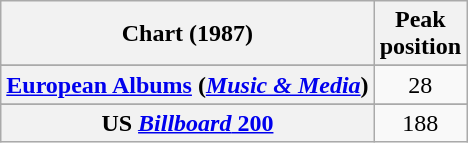<table class="wikitable sortable plainrowheaders" style="text-align:center">
<tr>
<th scope="col">Chart (1987)</th>
<th scope="col">Peak<br> position</th>
</tr>
<tr>
</tr>
<tr>
<th scope="row"><a href='#'>European Albums</a> (<em><a href='#'>Music & Media</a></em>)</th>
<td>28</td>
</tr>
<tr>
</tr>
<tr>
</tr>
<tr>
</tr>
<tr>
</tr>
<tr>
</tr>
<tr>
<th scope="row">US <a href='#'><em>Billboard</em> 200</a></th>
<td>188</td>
</tr>
</table>
